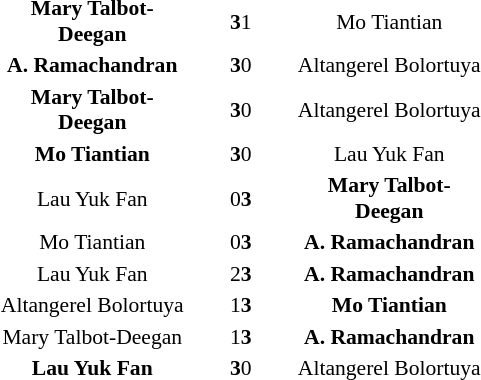<table style="text-align:center; font-size: 90%">
<tr>
<th width=125></th>
<th width=65></th>
<th width=125></th>
</tr>
<tr>
<td><strong>Mary Talbot-Deegan</strong></td>
<td><strong>3</strong>1</td>
<td>Mo Tiantian</td>
</tr>
<tr>
<td><strong>A. Ramachandran</strong></td>
<td><strong>3</strong>0</td>
<td>Altangerel Bolortuya</td>
</tr>
<tr>
<td><strong>Mary Talbot-Deegan</strong></td>
<td><strong>3</strong>0</td>
<td>Altangerel Bolortuya</td>
</tr>
<tr>
<td><strong>Mo Tiantian</strong></td>
<td><strong>3</strong>0</td>
<td>Lau Yuk Fan</td>
</tr>
<tr>
<td>Lau Yuk Fan</td>
<td>0<strong>3</strong></td>
<td><strong>Mary Talbot-Deegan</strong></td>
</tr>
<tr>
<td>Mo Tiantian</td>
<td>0<strong>3</strong></td>
<td><strong>A. Ramachandran</strong></td>
</tr>
<tr>
<td>Lau Yuk Fan</td>
<td>2<strong>3</strong></td>
<td><strong>A. Ramachandran</strong></td>
</tr>
<tr>
<td>Altangerel Bolortuya</td>
<td>1<strong>3</strong></td>
<td><strong>Mo Tiantian</strong></td>
</tr>
<tr>
<td>Mary Talbot-Deegan</td>
<td>1<strong>3</strong></td>
<td><strong>A. Ramachandran</strong></td>
</tr>
<tr>
<td><strong>Lau Yuk Fan</strong></td>
<td><strong>3</strong>0</td>
<td>Altangerel Bolortuya</td>
</tr>
</table>
